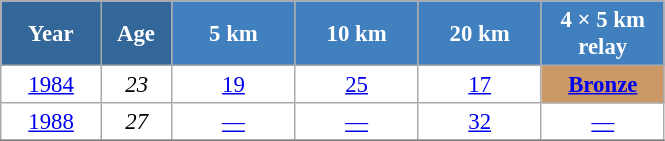<table class="wikitable" style="font-size:95%; text-align:center; border:grey solid 1px; border-collapse:collapse; background:#ffffff;">
<tr>
<th style="background-color:#369; color:white; width:60px;"> Year </th>
<th style="background-color:#369; color:white; width:40px;"> Age </th>
<th style="background-color:#4180be; color:white; width:75px;"> 5 km </th>
<th style="background-color:#4180be; color:white; width:75px;"> 10 km </th>
<th style="background-color:#4180be; color:white; width:75px;"> 20 km </th>
<th style="background-color:#4180be; color:white; width:75px;"> 4 × 5 km <br> relay </th>
</tr>
<tr>
<td><a href='#'>1984</a></td>
<td><em>23</em></td>
<td><a href='#'>19</a></td>
<td><a href='#'>25</a></td>
<td><a href='#'>17</a></td>
<td bgcolor="cc9966"><a href='#'><strong>Bronze</strong></a></td>
</tr>
<tr>
<td><a href='#'>1988</a></td>
<td><em>27</em></td>
<td><a href='#'>—</a></td>
<td><a href='#'>—</a></td>
<td><a href='#'>32</a></td>
<td><a href='#'>—</a></td>
</tr>
<tr>
</tr>
</table>
